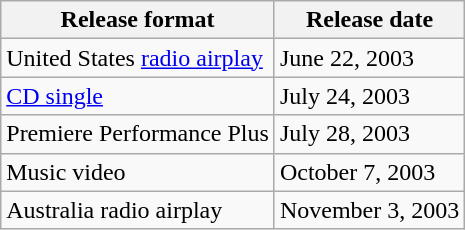<table class="wikitable" border="1">
<tr>
<th scope="col">Release format</th>
<th scope="col">Release date</th>
</tr>
<tr>
<td>United States <a href='#'>radio airplay</a></td>
<td>June 22, 2003</td>
</tr>
<tr>
<td><a href='#'>CD single</a></td>
<td>July 24, 2003</td>
</tr>
<tr>
<td>Premiere Performance Plus</td>
<td>July 28, 2003</td>
</tr>
<tr>
<td>Music video</td>
<td>October 7, 2003</td>
</tr>
<tr>
<td>Australia radio airplay</td>
<td>November 3, 2003</td>
</tr>
</table>
